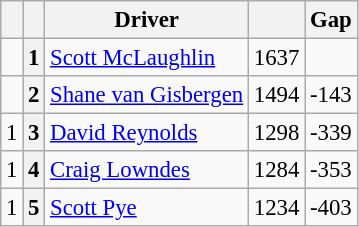<table class="wikitable" style="font-size: 95%;">
<tr>
<th></th>
<th></th>
<th>Driver</th>
<th></th>
<th>Gap</th>
</tr>
<tr>
<td align="left"></td>
<th>1</th>
<td> <a href='#'>Scott McLaughlin</a></td>
<td align="right">1637</td>
<td align="right"></td>
</tr>
<tr>
<td align="left"></td>
<th>2</th>
<td> <a href='#'>Shane van Gisbergen</a></td>
<td align="right">1494</td>
<td align="right">-143</td>
</tr>
<tr>
<td align="left"> 1</td>
<th>3</th>
<td> <a href='#'>David Reynolds</a></td>
<td align="right">1298</td>
<td align="right">-339</td>
</tr>
<tr>
<td align="left"> 1</td>
<th>4</th>
<td> <a href='#'>Craig Lowndes</a></td>
<td align="right">1284</td>
<td align="right">-353</td>
</tr>
<tr>
<td align="left"> 1</td>
<th>5</th>
<td> <a href='#'>Scott Pye</a></td>
<td align="right">1234</td>
<td align="right">-403</td>
</tr>
</table>
